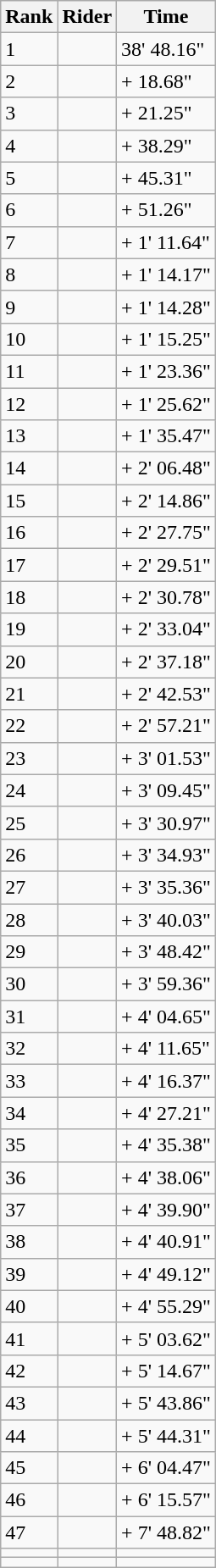<table class="wikitable">
<tr>
<th>Rank</th>
<th>Rider</th>
<th>Time</th>
</tr>
<tr>
<td>1</td>
<td></td>
<td>38' 48.16"</td>
</tr>
<tr>
<td>2</td>
<td></td>
<td>+ 18.68"</td>
</tr>
<tr>
<td>3</td>
<td></td>
<td>+ 21.25"</td>
</tr>
<tr>
<td>4</td>
<td></td>
<td>+ 38.29"</td>
</tr>
<tr>
<td>5</td>
<td></td>
<td>+ 45.31"</td>
</tr>
<tr>
<td>6</td>
<td></td>
<td>+ 51.26"</td>
</tr>
<tr>
<td>7</td>
<td></td>
<td>+ 1' 11.64"</td>
</tr>
<tr>
<td>8</td>
<td></td>
<td>+ 1' 14.17"</td>
</tr>
<tr>
<td>9</td>
<td></td>
<td>+ 1' 14.28"</td>
</tr>
<tr>
<td>10</td>
<td></td>
<td>+ 1' 15.25"</td>
</tr>
<tr>
<td>11</td>
<td></td>
<td>+ 1' 23.36"</td>
</tr>
<tr>
<td>12</td>
<td></td>
<td>+ 1' 25.62"</td>
</tr>
<tr>
<td>13</td>
<td></td>
<td>+ 1' 35.47"</td>
</tr>
<tr>
<td>14</td>
<td></td>
<td>+ 2' 06.48"</td>
</tr>
<tr>
<td>15</td>
<td></td>
<td>+ 2' 14.86"</td>
</tr>
<tr>
<td>16</td>
<td></td>
<td>+ 2' 27.75"</td>
</tr>
<tr>
<td>17</td>
<td></td>
<td>+ 2' 29.51"</td>
</tr>
<tr>
<td>18</td>
<td></td>
<td>+ 2' 30.78"</td>
</tr>
<tr>
<td>19</td>
<td></td>
<td>+ 2' 33.04"</td>
</tr>
<tr>
<td>20</td>
<td></td>
<td>+ 2' 37.18"</td>
</tr>
<tr>
<td>21</td>
<td></td>
<td>+ 2' 42.53"</td>
</tr>
<tr>
<td>22</td>
<td></td>
<td>+ 2' 57.21"</td>
</tr>
<tr>
<td>23</td>
<td></td>
<td>+ 3' 01.53"</td>
</tr>
<tr>
<td>24</td>
<td></td>
<td>+ 3' 09.45"</td>
</tr>
<tr>
<td>25</td>
<td></td>
<td>+ 3' 30.97"</td>
</tr>
<tr>
<td>26</td>
<td></td>
<td>+ 3' 34.93"</td>
</tr>
<tr>
<td>27</td>
<td></td>
<td>+ 3' 35.36"</td>
</tr>
<tr>
<td>28</td>
<td></td>
<td>+ 3' 40.03"</td>
</tr>
<tr>
<td>29</td>
<td></td>
<td>+ 3' 48.42"</td>
</tr>
<tr>
<td>30</td>
<td></td>
<td>+ 3' 59.36"</td>
</tr>
<tr>
<td>31</td>
<td></td>
<td>+ 4' 04.65"</td>
</tr>
<tr>
<td>32</td>
<td></td>
<td>+ 4' 11.65"</td>
</tr>
<tr>
<td>33</td>
<td></td>
<td>+ 4' 16.37"</td>
</tr>
<tr>
<td>34</td>
<td></td>
<td>+ 4' 27.21"</td>
</tr>
<tr>
<td>35</td>
<td></td>
<td>+ 4' 35.38"</td>
</tr>
<tr>
<td>36</td>
<td></td>
<td>+ 4' 38.06"</td>
</tr>
<tr>
<td>37</td>
<td></td>
<td>+ 4' 39.90"</td>
</tr>
<tr>
<td>38</td>
<td></td>
<td>+ 4' 40.91"</td>
</tr>
<tr>
<td>39</td>
<td></td>
<td>+ 4' 49.12"</td>
</tr>
<tr>
<td>40</td>
<td></td>
<td>+ 4' 55.29"</td>
</tr>
<tr>
<td>41</td>
<td></td>
<td>+ 5' 03.62"</td>
</tr>
<tr>
<td>42</td>
<td></td>
<td>+ 5' 14.67"</td>
</tr>
<tr>
<td>43</td>
<td></td>
<td>+ 5' 43.86"</td>
</tr>
<tr>
<td>44</td>
<td></td>
<td>+ 5' 44.31"</td>
</tr>
<tr>
<td>45</td>
<td></td>
<td>+ 6' 04.47"</td>
</tr>
<tr>
<td>46</td>
<td></td>
<td>+ 6' 15.57"</td>
</tr>
<tr>
<td>47</td>
<td></td>
<td>+ 7' 48.82"</td>
</tr>
<tr>
<td></td>
<td></td>
<td></td>
</tr>
<tr>
<td></td>
<td></td>
<td></td>
</tr>
</table>
